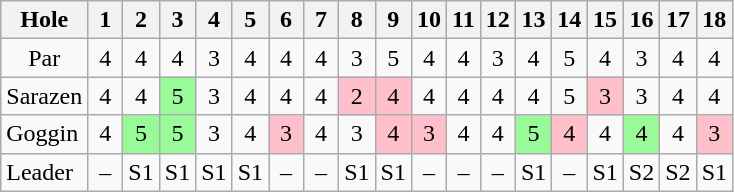<table class="wikitable" style="text-align:center">
<tr>
<th>Hole</th>
<th> 1 </th>
<th> 2 </th>
<th> 3 </th>
<th> 4 </th>
<th> 5 </th>
<th> 6 </th>
<th> 7 </th>
<th> 8 </th>
<th> 9 </th>
<th>10</th>
<th>11</th>
<th>12</th>
<th>13</th>
<th>14</th>
<th>15</th>
<th>16</th>
<th>17</th>
<th>18</th>
</tr>
<tr>
<td>Par</td>
<td>4</td>
<td>4</td>
<td>4</td>
<td>3</td>
<td>4</td>
<td>4</td>
<td>4</td>
<td>3</td>
<td>5</td>
<td>4</td>
<td>4</td>
<td>3</td>
<td>4</td>
<td>5</td>
<td>4</td>
<td>3</td>
<td>4</td>
<td>4</td>
</tr>
<tr>
<td align=left> Sarazen</td>
<td>4</td>
<td>4</td>
<td style="background: PaleGreen;">5</td>
<td>3</td>
<td>4</td>
<td>4</td>
<td>4</td>
<td style="background: Pink;">2</td>
<td style="background: Pink;">4</td>
<td>4</td>
<td>4</td>
<td>4</td>
<td>4</td>
<td>5</td>
<td style="background: Pink;">3</td>
<td>3</td>
<td>4</td>
<td>4</td>
</tr>
<tr>
<td align=left> Goggin</td>
<td>4</td>
<td style="background: PaleGreen;">5</td>
<td style="background: PaleGreen;">5</td>
<td>3</td>
<td>4</td>
<td style="background: Pink;">3</td>
<td>4</td>
<td>3</td>
<td style="background: Pink;">4</td>
<td style="background: Pink;">3</td>
<td>4</td>
<td>4</td>
<td style="background: PaleGreen;">5</td>
<td style="background: Pink;">4</td>
<td>4</td>
<td style="background: PaleGreen;">4</td>
<td>4</td>
<td style="background: Pink;">3</td>
</tr>
<tr>
<td align=left>Leader</td>
<td>–</td>
<td>S1</td>
<td>S1</td>
<td>S1</td>
<td>S1</td>
<td>–</td>
<td>–</td>
<td>S1</td>
<td>S1</td>
<td>–</td>
<td>–</td>
<td>–</td>
<td>S1</td>
<td>–</td>
<td>S1</td>
<td>S2</td>
<td>S2</td>
<td>S1</td>
</tr>
</table>
